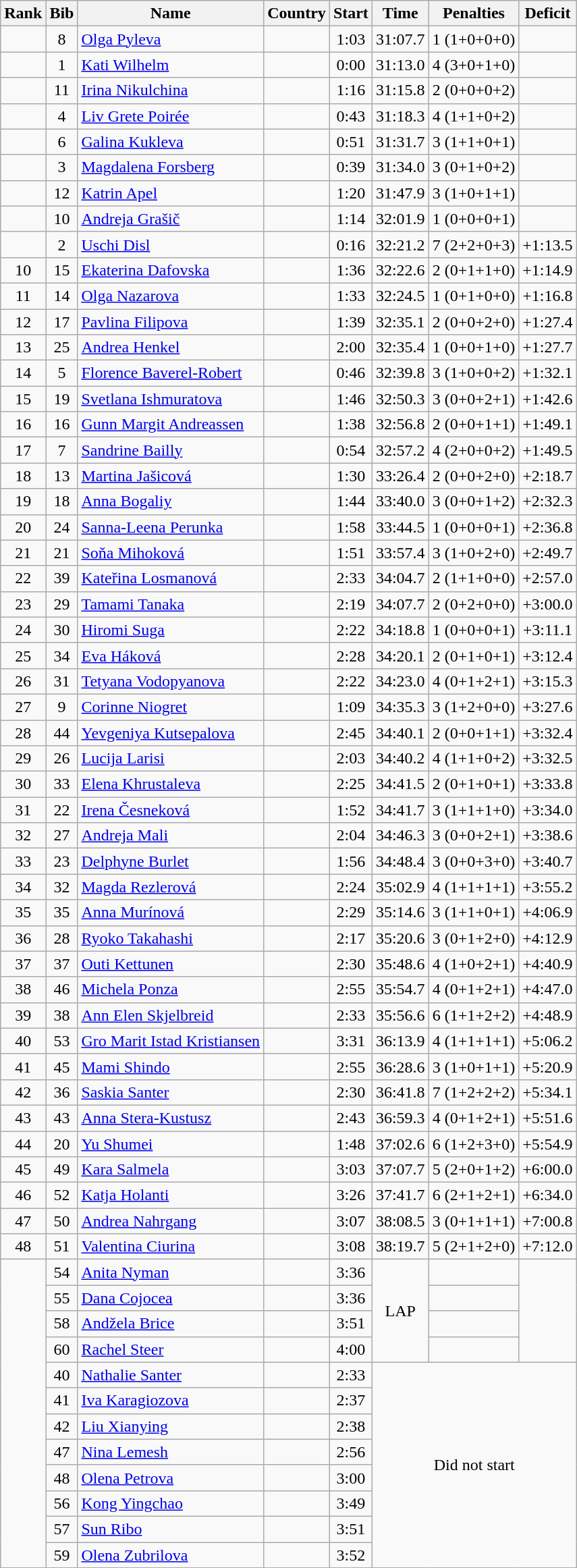<table class="wikitable sortable" style="text-align:center">
<tr>
<th>Rank</th>
<th>Bib</th>
<th>Name</th>
<th>Country</th>
<th>Start</th>
<th>Time</th>
<th>Penalties</th>
<th>Deficit</th>
</tr>
<tr>
<td></td>
<td>8</td>
<td align=left><a href='#'>Olga Pyleva</a></td>
<td align=left></td>
<td>1:03</td>
<td>31:07.7</td>
<td>1 (1+0+0+0)</td>
<td></td>
</tr>
<tr>
<td></td>
<td>1</td>
<td align=left><a href='#'>Kati Wilhelm</a></td>
<td align=left></td>
<td>0:00</td>
<td>31:13.0</td>
<td>4 (3+0+1+0)</td>
<td></td>
</tr>
<tr>
<td></td>
<td>11</td>
<td align=left><a href='#'>Irina Nikulchina</a></td>
<td align=left></td>
<td>1:16</td>
<td>31:15.8</td>
<td>2 (0+0+0+2)</td>
<td></td>
</tr>
<tr>
<td></td>
<td>4</td>
<td align=left><a href='#'>Liv Grete Poirée</a></td>
<td align=left></td>
<td>0:43</td>
<td>31:18.3</td>
<td>4 (1+1+0+2)</td>
<td></td>
</tr>
<tr>
<td></td>
<td>6</td>
<td align=left><a href='#'>Galina Kukleva</a></td>
<td align=left></td>
<td>0:51</td>
<td>31:31.7</td>
<td>3 (1+1+0+1)</td>
<td></td>
</tr>
<tr>
<td></td>
<td>3</td>
<td align=left><a href='#'>Magdalena Forsberg</a></td>
<td align=left></td>
<td>0:39</td>
<td>31:34.0</td>
<td>3 (0+1+0+2)</td>
<td></td>
</tr>
<tr>
<td></td>
<td>12</td>
<td align=left><a href='#'>Katrin Apel</a></td>
<td align=left></td>
<td>1:20</td>
<td>31:47.9</td>
<td>3 (1+0+1+1)</td>
<td></td>
</tr>
<tr>
<td></td>
<td>10</td>
<td align=left><a href='#'>Andreja Grašič</a></td>
<td align=left></td>
<td>1:14</td>
<td>32:01.9</td>
<td>1 (0+0+0+1)</td>
<td></td>
</tr>
<tr>
<td></td>
<td>2</td>
<td align=left><a href='#'>Uschi Disl</a></td>
<td align=left></td>
<td>0:16</td>
<td>32:21.2</td>
<td>7 (2+2+0+3)</td>
<td>+1:13.5</td>
</tr>
<tr>
<td>10</td>
<td>15</td>
<td align=left><a href='#'>Ekaterina Dafovska</a></td>
<td align=left></td>
<td>1:36</td>
<td>32:22.6</td>
<td>2 (0+1+1+0)</td>
<td>+1:14.9</td>
</tr>
<tr>
<td>11</td>
<td>14</td>
<td align=left><a href='#'>Olga Nazarova</a></td>
<td align=left></td>
<td>1:33</td>
<td>32:24.5</td>
<td>1 (0+1+0+0)</td>
<td>+1:16.8</td>
</tr>
<tr>
<td>12</td>
<td>17</td>
<td align=left><a href='#'>Pavlina Filipova</a></td>
<td align=left></td>
<td>1:39</td>
<td>32:35.1</td>
<td>2 (0+0+2+0)</td>
<td>+1:27.4</td>
</tr>
<tr>
<td>13</td>
<td>25</td>
<td align=left><a href='#'>Andrea Henkel</a></td>
<td align=left></td>
<td>2:00</td>
<td>32:35.4</td>
<td>1 (0+0+1+0)</td>
<td>+1:27.7</td>
</tr>
<tr>
<td>14</td>
<td>5</td>
<td align=left><a href='#'>Florence Baverel-Robert</a></td>
<td align=left></td>
<td>0:46</td>
<td>32:39.8</td>
<td>3 (1+0+0+2)</td>
<td>+1:32.1</td>
</tr>
<tr>
<td>15</td>
<td>19</td>
<td align=left><a href='#'>Svetlana Ishmuratova</a></td>
<td align=left></td>
<td>1:46</td>
<td>32:50.3</td>
<td>3 (0+0+2+1)</td>
<td>+1:42.6</td>
</tr>
<tr>
<td>16</td>
<td>16</td>
<td align=left><a href='#'>Gunn Margit Andreassen</a></td>
<td align=left></td>
<td>1:38</td>
<td>32:56.8</td>
<td>2 (0+0+1+1)</td>
<td>+1:49.1</td>
</tr>
<tr>
<td>17</td>
<td>7</td>
<td align=left><a href='#'>Sandrine Bailly</a></td>
<td align=left></td>
<td>0:54</td>
<td>32:57.2</td>
<td>4 (2+0+0+2)</td>
<td>+1:49.5</td>
</tr>
<tr>
<td>18</td>
<td>13</td>
<td align=left><a href='#'>Martina Jašicová</a></td>
<td align=left></td>
<td>1:30</td>
<td>33:26.4</td>
<td>2 (0+0+2+0)</td>
<td>+2:18.7</td>
</tr>
<tr>
<td>19</td>
<td>18</td>
<td align=left><a href='#'>Anna Bogaliy</a></td>
<td align=left></td>
<td>1:44</td>
<td>33:40.0</td>
<td>3 (0+0+1+2)</td>
<td>+2:32.3</td>
</tr>
<tr>
<td>20</td>
<td>24</td>
<td align=left><a href='#'>Sanna-Leena Perunka</a></td>
<td align=left></td>
<td>1:58</td>
<td>33:44.5</td>
<td>1 (0+0+0+1)</td>
<td>+2:36.8</td>
</tr>
<tr>
<td>21</td>
<td>21</td>
<td align=left><a href='#'>Soňa Mihoková</a></td>
<td align=left></td>
<td>1:51</td>
<td>33:57.4</td>
<td>3 (1+0+2+0)</td>
<td>+2:49.7</td>
</tr>
<tr>
<td>22</td>
<td>39</td>
<td align=left><a href='#'>Kateřina Losmanová</a></td>
<td align=left></td>
<td>2:33</td>
<td>34:04.7</td>
<td>2 (1+1+0+0)</td>
<td>+2:57.0</td>
</tr>
<tr>
<td>23</td>
<td>29</td>
<td align=left><a href='#'>Tamami Tanaka</a></td>
<td align=left></td>
<td>2:19</td>
<td>34:07.7</td>
<td>2 (0+2+0+0)</td>
<td>+3:00.0</td>
</tr>
<tr>
<td>24</td>
<td>30</td>
<td align=left><a href='#'>Hiromi Suga</a></td>
<td align=left></td>
<td>2:22</td>
<td>34:18.8</td>
<td>1 (0+0+0+1)</td>
<td>+3:11.1</td>
</tr>
<tr>
<td>25</td>
<td>34</td>
<td align=left><a href='#'>Eva Háková</a></td>
<td align=left></td>
<td>2:28</td>
<td>34:20.1</td>
<td>2 (0+1+0+1)</td>
<td>+3:12.4</td>
</tr>
<tr>
<td>26</td>
<td>31</td>
<td align=left><a href='#'>Tetyana Vodopyanova</a></td>
<td align=left></td>
<td>2:22</td>
<td>34:23.0</td>
<td>4 (0+1+2+1)</td>
<td>+3:15.3</td>
</tr>
<tr>
<td>27</td>
<td>9</td>
<td align=left><a href='#'>Corinne Niogret</a></td>
<td align=left></td>
<td>1:09</td>
<td>34:35.3</td>
<td>3 (1+2+0+0)</td>
<td>+3:27.6</td>
</tr>
<tr>
<td>28</td>
<td>44</td>
<td align=left><a href='#'>Yevgeniya Kutsepalova</a></td>
<td align=left></td>
<td>2:45</td>
<td>34:40.1</td>
<td>2 (0+0+1+1)</td>
<td>+3:32.4</td>
</tr>
<tr>
<td>29</td>
<td>26</td>
<td align=left><a href='#'>Lucija Larisi</a></td>
<td align=left></td>
<td>2:03</td>
<td>34:40.2</td>
<td>4 (1+1+0+2)</td>
<td>+3:32.5</td>
</tr>
<tr>
<td>30</td>
<td>33</td>
<td align=left><a href='#'>Elena Khrustaleva</a></td>
<td align=left></td>
<td>2:25</td>
<td>34:41.5</td>
<td>2 (0+1+0+1)</td>
<td>+3:33.8</td>
</tr>
<tr>
<td>31</td>
<td>22</td>
<td align=left><a href='#'>Irena Česneková</a></td>
<td align=left></td>
<td>1:52</td>
<td>34:41.7</td>
<td>3 (1+1+1+0)</td>
<td>+3:34.0</td>
</tr>
<tr>
<td>32</td>
<td>27</td>
<td align=left><a href='#'>Andreja Mali</a></td>
<td align=left></td>
<td>2:04</td>
<td>34:46.3</td>
<td>3 (0+0+2+1)</td>
<td>+3:38.6</td>
</tr>
<tr>
<td>33</td>
<td>23</td>
<td align=left><a href='#'>Delphyne Burlet</a></td>
<td align=left></td>
<td>1:56</td>
<td>34:48.4</td>
<td>3 (0+0+3+0)</td>
<td>+3:40.7</td>
</tr>
<tr>
<td>34</td>
<td>32</td>
<td align=left><a href='#'>Magda Rezlerová</a></td>
<td align=left></td>
<td>2:24</td>
<td>35:02.9</td>
<td>4 (1+1+1+1)</td>
<td>+3:55.2</td>
</tr>
<tr>
<td>35</td>
<td>35</td>
<td align=left><a href='#'>Anna Murínová</a></td>
<td align=left></td>
<td>2:29</td>
<td>35:14.6</td>
<td>3 (1+1+0+1)</td>
<td>+4:06.9</td>
</tr>
<tr>
<td>36</td>
<td>28</td>
<td align=left><a href='#'>Ryoko Takahashi</a></td>
<td align=left></td>
<td>2:17</td>
<td>35:20.6</td>
<td>3 (0+1+2+0)</td>
<td>+4:12.9</td>
</tr>
<tr>
<td>37</td>
<td>37</td>
<td align=left><a href='#'>Outi Kettunen</a></td>
<td align=left></td>
<td>2:30</td>
<td>35:48.6</td>
<td>4 (1+0+2+1)</td>
<td>+4:40.9</td>
</tr>
<tr>
<td>38</td>
<td>46</td>
<td align=left><a href='#'>Michela Ponza</a></td>
<td align=left></td>
<td>2:55</td>
<td>35:54.7</td>
<td>4 (0+1+2+1)</td>
<td>+4:47.0</td>
</tr>
<tr>
<td>39</td>
<td>38</td>
<td align=left><a href='#'>Ann Elen Skjelbreid</a></td>
<td align=left></td>
<td>2:33</td>
<td>35:56.6</td>
<td>6 (1+1+2+2)</td>
<td>+4:48.9</td>
</tr>
<tr>
<td>40</td>
<td>53</td>
<td align=left><a href='#'>Gro Marit Istad Kristiansen</a></td>
<td align=left></td>
<td>3:31</td>
<td>36:13.9</td>
<td>4 (1+1+1+1)</td>
<td>+5:06.2</td>
</tr>
<tr>
<td>41</td>
<td>45</td>
<td align=left><a href='#'>Mami Shindo</a></td>
<td align=left></td>
<td>2:55</td>
<td>36:28.6</td>
<td>3 (1+0+1+1)</td>
<td>+5:20.9</td>
</tr>
<tr>
<td>42</td>
<td>36</td>
<td align=left><a href='#'>Saskia Santer</a></td>
<td align=left></td>
<td>2:30</td>
<td>36:41.8</td>
<td>7 (1+2+2+2)</td>
<td>+5:34.1</td>
</tr>
<tr>
<td>43</td>
<td>43</td>
<td align=left><a href='#'>Anna Stera-Kustusz</a></td>
<td align=left></td>
<td>2:43</td>
<td>36:59.3</td>
<td>4 (0+1+2+1)</td>
<td>+5:51.6</td>
</tr>
<tr>
<td>44</td>
<td>20</td>
<td align=left><a href='#'>Yu Shumei</a></td>
<td align=left></td>
<td>1:48</td>
<td>37:02.6</td>
<td>6 (1+2+3+0)</td>
<td>+5:54.9</td>
</tr>
<tr>
<td>45</td>
<td>49</td>
<td align=left><a href='#'>Kara Salmela</a></td>
<td align=left></td>
<td>3:03</td>
<td>37:07.7</td>
<td>5 (2+0+1+2)</td>
<td>+6:00.0</td>
</tr>
<tr>
<td>46</td>
<td>52</td>
<td align=left><a href='#'>Katja Holanti</a></td>
<td align=left></td>
<td>3:26</td>
<td>37:41.7</td>
<td>6 (2+1+2+1)</td>
<td>+6:34.0</td>
</tr>
<tr>
<td>47</td>
<td>50</td>
<td align=left><a href='#'>Andrea Nahrgang</a></td>
<td align=left></td>
<td>3:07</td>
<td>38:08.5</td>
<td>3 (0+1+1+1)</td>
<td>+7:00.8</td>
</tr>
<tr>
<td>48</td>
<td>51</td>
<td align=left><a href='#'>Valentina Ciurina</a></td>
<td align=left></td>
<td>3:08</td>
<td>38:19.7</td>
<td>5 (2+1+2+0)</td>
<td>+7:12.0</td>
</tr>
<tr>
<td rowspan=12></td>
<td>54</td>
<td align=left><a href='#'>Anita Nyman</a></td>
<td align=left></td>
<td>3:36</td>
<td rowspan=4>LAP</td>
<td></td>
<td rowspan=4></td>
</tr>
<tr>
<td>55</td>
<td align=left><a href='#'>Dana Cojocea</a></td>
<td align=left></td>
<td>3:36</td>
<td></td>
</tr>
<tr>
<td>58</td>
<td align=left><a href='#'>Andžela Brice</a></td>
<td align=left></td>
<td>3:51</td>
<td></td>
</tr>
<tr>
<td>60</td>
<td align=left><a href='#'>Rachel Steer</a></td>
<td align=left></td>
<td>4:00</td>
<td></td>
</tr>
<tr>
<td>40</td>
<td align=left><a href='#'>Nathalie Santer</a></td>
<td align=left></td>
<td>2:33</td>
<td colspan=3 rowspan=8>Did not start</td>
</tr>
<tr>
<td>41</td>
<td align=left><a href='#'>Iva Karagiozova</a></td>
<td align=left></td>
<td>2:37</td>
</tr>
<tr>
<td>42</td>
<td align=left><a href='#'>Liu Xianying</a></td>
<td align=left></td>
<td>2:38</td>
</tr>
<tr>
<td>47</td>
<td align=left><a href='#'>Nina Lemesh</a></td>
<td align=left></td>
<td>2:56</td>
</tr>
<tr>
<td>48</td>
<td align=left><a href='#'>Olena Petrova</a></td>
<td align=left></td>
<td>3:00</td>
</tr>
<tr>
<td>56</td>
<td align=left><a href='#'>Kong Yingchao</a></td>
<td align=left></td>
<td>3:49</td>
</tr>
<tr>
<td>57</td>
<td align=left><a href='#'>Sun Ribo</a></td>
<td align=left></td>
<td>3:51</td>
</tr>
<tr>
<td>59</td>
<td align=left><a href='#'>Olena Zubrilova</a></td>
<td align=left></td>
<td>3:52</td>
</tr>
</table>
